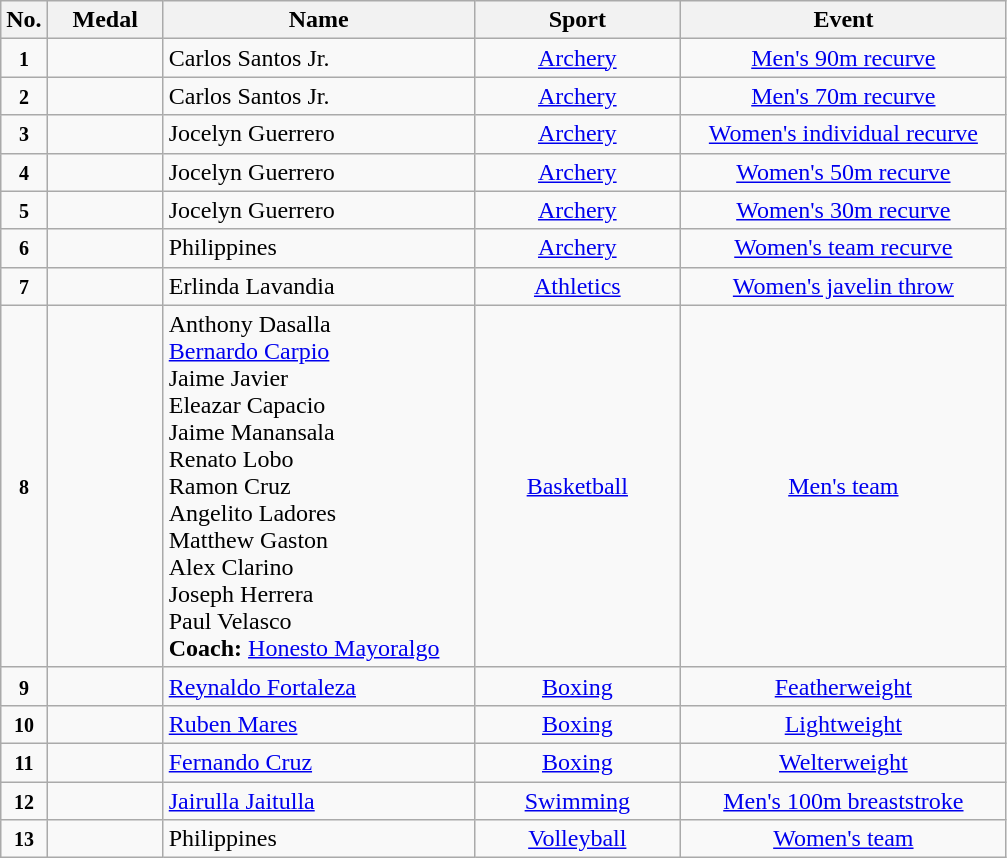<table class="wikitable" style="font-size:100%; text-align:center;">
<tr>
<th width="10">No.</th>
<th width="70">Medal</th>
<th width="200">Name</th>
<th width="130">Sport</th>
<th width="210">Event</th>
</tr>
<tr>
<td><small><strong>1</strong></small></td>
<td></td>
<td align=left>Carlos Santos Jr.</td>
<td> <a href='#'>Archery</a></td>
<td><a href='#'>Men's 90m recurve</a></td>
</tr>
<tr>
<td><small><strong>2</strong></small></td>
<td></td>
<td align=left>Carlos Santos Jr.</td>
<td> <a href='#'>Archery</a></td>
<td><a href='#'>Men's 70m recurve</a></td>
</tr>
<tr>
<td><small><strong>3</strong></small></td>
<td></td>
<td align=left>Jocelyn Guerrero</td>
<td> <a href='#'>Archery</a></td>
<td><a href='#'>Women's individual recurve</a></td>
</tr>
<tr>
<td><small><strong>4</strong></small></td>
<td></td>
<td align=left>Jocelyn Guerrero</td>
<td> <a href='#'>Archery</a></td>
<td><a href='#'>Women's 50m recurve</a></td>
</tr>
<tr>
<td><small><strong>5</strong></small></td>
<td></td>
<td align=left>Jocelyn Guerrero</td>
<td> <a href='#'>Archery</a></td>
<td><a href='#'>Women's 30m recurve</a></td>
</tr>
<tr>
<td><small><strong>6</strong></small></td>
<td></td>
<td align=left>Philippines</td>
<td> <a href='#'>Archery</a></td>
<td><a href='#'>Women's team recurve</a></td>
</tr>
<tr>
<td><small><strong>7</strong></small></td>
<td></td>
<td align=left>Erlinda Lavandia</td>
<td> <a href='#'>Athletics</a></td>
<td><a href='#'>Women's javelin throw</a></td>
</tr>
<tr>
<td><small><strong>8</strong></small></td>
<td></td>
<td align=left>Anthony Dasalla<br><a href='#'>Bernardo Carpio</a><br>Jaime Javier<br>Eleazar Capacio<br>Jaime Manansala<br>Renato Lobo<br>Ramon Cruz<br>Angelito Ladores<br>Matthew Gaston<br>Alex Clarino<br>Joseph Herrera<br>Paul Velasco<br><strong>Coach:</strong> <a href='#'>Honesto Mayoralgo</a></td>
<td> <a href='#'>Basketball</a></td>
<td><a href='#'>Men's team</a></td>
</tr>
<tr>
<td><small><strong>9</strong></small></td>
<td></td>
<td align=left><a href='#'>Reynaldo Fortaleza</a></td>
<td> <a href='#'>Boxing</a></td>
<td><a href='#'>Featherweight</a></td>
</tr>
<tr>
<td><small><strong>10</strong></small></td>
<td></td>
<td align=left><a href='#'>Ruben Mares</a></td>
<td> <a href='#'>Boxing</a></td>
<td><a href='#'>Lightweight</a></td>
</tr>
<tr>
<td><small><strong>11</strong></small></td>
<td></td>
<td align=left><a href='#'>Fernando Cruz</a></td>
<td> <a href='#'>Boxing</a></td>
<td><a href='#'>Welterweight</a></td>
</tr>
<tr>
<td><small><strong>12</strong></small></td>
<td></td>
<td align=left><a href='#'>Jairulla Jaitulla</a></td>
<td> <a href='#'>Swimming</a></td>
<td><a href='#'>Men's 100m breaststroke</a></td>
</tr>
<tr>
<td><small><strong>13</strong></small></td>
<td></td>
<td align=left>Philippines</td>
<td> <a href='#'>Volleyball</a></td>
<td><a href='#'>Women's team</a></td>
</tr>
</table>
